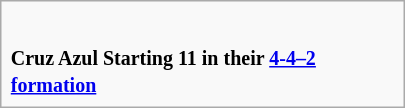<table class="infobox" width="270px">
<tr>
<td><div><br>






















</div></td>
</tr>
<tr>
<td><small><strong>Cruz Azul Starting 11 in their <a href='#'>4-4–2 formation</a></strong></small></td>
</tr>
</table>
